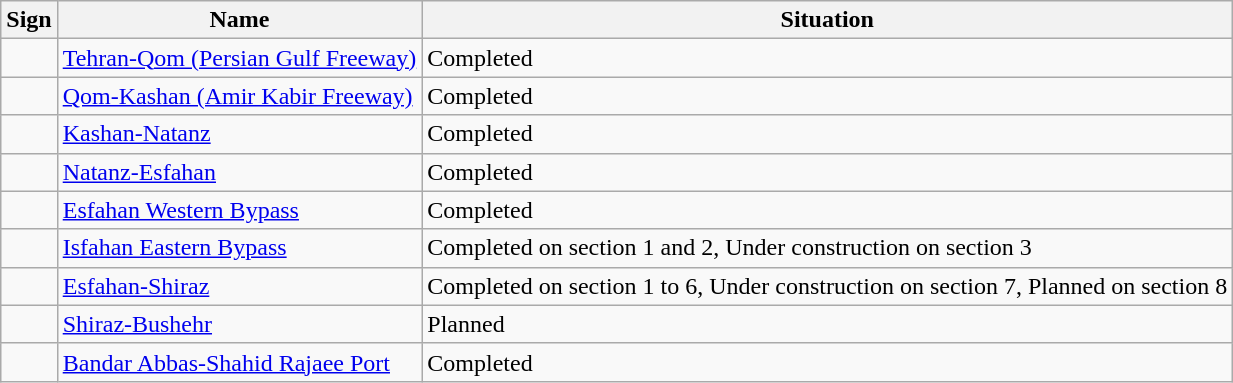<table class="wikitable">
<tr>
<th>Sign</th>
<th>Name</th>
<th>Situation</th>
</tr>
<tr>
<td></td>
<td><a href='#'>Tehran-Qom (Persian Gulf Freeway)</a></td>
<td>Completed</td>
</tr>
<tr>
<td></td>
<td><a href='#'>Qom-Kashan (Amir Kabir Freeway)</a></td>
<td>Completed</td>
</tr>
<tr>
<td></td>
<td><a href='#'>Kashan-Natanz</a></td>
<td>Completed</td>
</tr>
<tr>
<td></td>
<td><a href='#'>Natanz-Esfahan</a></td>
<td>Completed</td>
</tr>
<tr>
<td></td>
<td><a href='#'>Esfahan Western Bypass</a></td>
<td>Completed</td>
</tr>
<tr>
<td></td>
<td><a href='#'>Isfahan Eastern Bypass</a></td>
<td>Completed on section 1 and 2, Under construction on section 3</td>
</tr>
<tr>
<td></td>
<td><a href='#'>Esfahan-Shiraz</a></td>
<td>Completed on section 1 to 6, Under construction on section 7, Planned on section 8</td>
</tr>
<tr>
<td></td>
<td><a href='#'>Shiraz-Bushehr</a></td>
<td>Planned</td>
</tr>
<tr>
<td></td>
<td><a href='#'>Bandar Abbas-Shahid Rajaee Port</a></td>
<td>Completed</td>
</tr>
</table>
